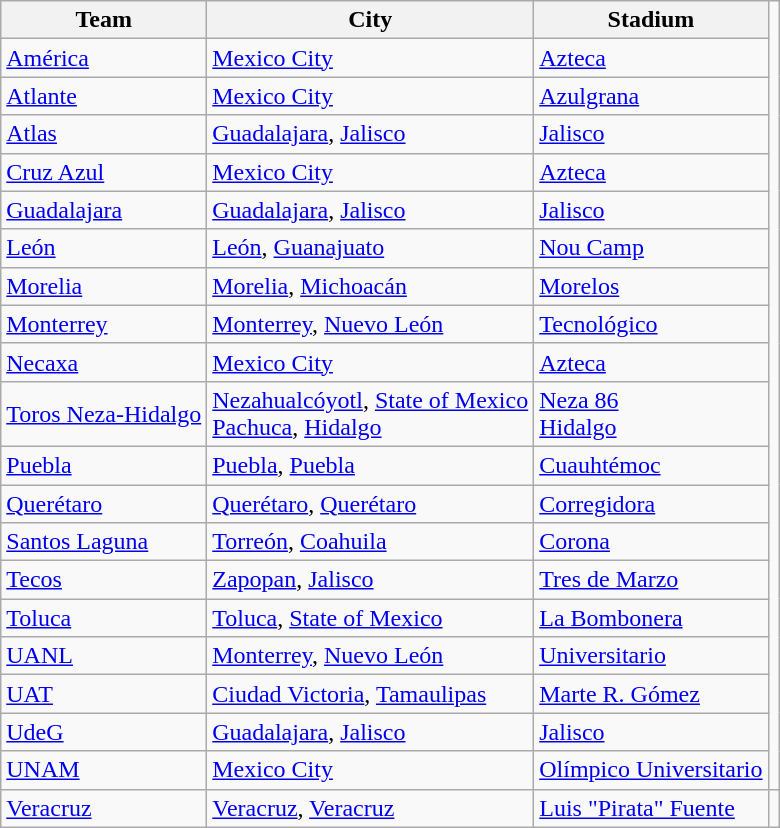<table class="wikitable" class="toccolours sortable">
<tr>
<th>Team</th>
<th>City</th>
<th>Stadium</th>
</tr>
<tr>
<td><a href='#'>América</a></td>
<td><a href='#'>Mexico City</a></td>
<td><a href='#'>Azteca</a></td>
</tr>
<tr>
<td><a href='#'>Atlante</a></td>
<td><a href='#'>Mexico City</a></td>
<td><a href='#'>Azulgrana</a></td>
</tr>
<tr>
<td><a href='#'>Atlas</a></td>
<td><a href='#'>Guadalajara</a>, <a href='#'>Jalisco</a></td>
<td><a href='#'>Jalisco</a></td>
</tr>
<tr>
<td><a href='#'>Cruz Azul</a></td>
<td><a href='#'>Mexico City</a></td>
<td><a href='#'>Azteca</a></td>
</tr>
<tr>
<td><a href='#'>Guadalajara</a></td>
<td><a href='#'>Guadalajara</a>, <a href='#'>Jalisco</a></td>
<td><a href='#'>Jalisco</a></td>
</tr>
<tr>
<td><a href='#'>León</a></td>
<td><a href='#'>León</a>, <a href='#'>Guanajuato</a></td>
<td><a href='#'>Nou Camp</a></td>
</tr>
<tr>
<td><a href='#'>Morelia</a></td>
<td><a href='#'>Morelia</a>, <a href='#'>Michoacán</a></td>
<td><a href='#'>Morelos</a></td>
</tr>
<tr>
<td><a href='#'>Monterrey</a></td>
<td><a href='#'>Monterrey</a>, <a href='#'>Nuevo León</a></td>
<td><a href='#'>Tecnológico</a></td>
</tr>
<tr>
<td><a href='#'>Necaxa</a></td>
<td><a href='#'>Mexico City</a></td>
<td><a href='#'>Azteca</a></td>
</tr>
<tr>
<td><a href='#'>Toros Neza-Hidalgo</a></td>
<td><a href='#'>Nezahualcóyotl</a>, <a href='#'>State of Mexico</a> <br> <a href='#'>Pachuca</a>, <a href='#'>Hidalgo</a></td>
<td><a href='#'>Neza 86</a> <br> <a href='#'>Hidalgo</a></td>
</tr>
<tr>
<td><a href='#'>Puebla</a></td>
<td><a href='#'>Puebla</a>, <a href='#'>Puebla</a></td>
<td><a href='#'>Cuauhtémoc</a></td>
</tr>
<tr>
<td><a href='#'>Querétaro</a></td>
<td><a href='#'>Querétaro</a>, <a href='#'>Querétaro</a></td>
<td><a href='#'>Corregidora</a></td>
</tr>
<tr>
<td><a href='#'>Santos Laguna</a></td>
<td><a href='#'>Torreón</a>, <a href='#'>Coahuila</a></td>
<td><a href='#'>Corona</a></td>
</tr>
<tr>
<td><a href='#'>Tecos</a></td>
<td><a href='#'>Zapopan</a>, <a href='#'>Jalisco</a></td>
<td><a href='#'>Tres de Marzo</a></td>
</tr>
<tr>
<td><a href='#'>Toluca</a></td>
<td><a href='#'>Toluca</a>, <a href='#'>State of Mexico</a></td>
<td><a href='#'>La Bombonera</a></td>
</tr>
<tr>
<td><a href='#'>UANL</a></td>
<td><a href='#'>Monterrey</a>, <a href='#'>Nuevo León</a></td>
<td><a href='#'>Universitario</a></td>
</tr>
<tr>
<td><a href='#'>UAT</a></td>
<td><a href='#'>Ciudad Victoria</a>, <a href='#'>Tamaulipas</a></td>
<td><a href='#'>Marte R. Gómez</a></td>
</tr>
<tr>
<td><a href='#'>UdeG</a></td>
<td><a href='#'>Guadalajara</a>, <a href='#'>Jalisco</a></td>
<td><a href='#'>Jalisco</a></td>
</tr>
<tr>
<td><a href='#'>UNAM</a></td>
<td><a href='#'>Mexico City</a></td>
<td><a href='#'>Olímpico Universitario</a></td>
</tr>
<tr>
<td><a href='#'>Veracruz</a></td>
<td><a href='#'>Veracruz</a>, <a href='#'>Veracruz</a></td>
<td><a href='#'>Luis "Pirata" Fuente</a></td>
<td></td>
</tr>
</table>
